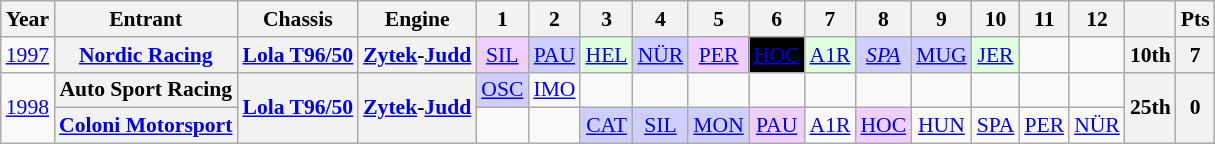<table class="wikitable" style="text-align:center; font-size:90%">
<tr>
<th>Year</th>
<th>Entrant</th>
<th>Chassis</th>
<th>Engine</th>
<th>1</th>
<th>2</th>
<th>3</th>
<th>4</th>
<th>5</th>
<th>6</th>
<th>7</th>
<th>8</th>
<th>9</th>
<th>10</th>
<th>11</th>
<th>12</th>
<th></th>
<th>Pts</th>
</tr>
<tr>
<td><a href='#'>1997</a></td>
<th><a href='#'>Nordic Racing</a></th>
<th><a href='#'>Lola T96/50</a></th>
<th><a href='#'>Zytek</a>-<a href='#'>Judd</a></th>
<td style="background:#EFCFFF;"><a href='#'>SIL</a><br></td>
<td style="background:#CFCFFF;"><a href='#'>PAU</a><br></td>
<td style="background:#DFFFDF;"><a href='#'>HEL</a><br></td>
<td style="background:#CFCFFF;"><a href='#'>NÜR</a><br></td>
<td style="background:#EFCFFF;"><a href='#'>PER</a><br></td>
<td style="background:#000000; color:white"><a href='#'><span>HOC</span></a><br></td>
<td style="background:#DFFFDF;"><a href='#'>A1R</a><br></td>
<td style="background:#CFCFFF;"><em><a href='#'>SPA</a></em><br></td>
<td style="background:#CFCFFF;"><a href='#'>MUG</a><br></td>
<td style="background:#DFFFDF;"><a href='#'>JER</a><br></td>
<td></td>
<td></td>
<th>10th</th>
<th>7</th>
</tr>
<tr>
<td rowspan=2><a href='#'>1998</a></td>
<th>Auto Sport Racing</th>
<th rowspan=2><a href='#'>Lola T96/50</a></th>
<th rowspan=2><a href='#'>Zytek</a>-<a href='#'>Judd</a></th>
<td style="background:#CFCFFF;"><a href='#'>OSC</a><br></td>
<td><a href='#'>IMO</a></td>
<td></td>
<td></td>
<td></td>
<td></td>
<td></td>
<td></td>
<td></td>
<td></td>
<td></td>
<td></td>
<th rowspan=2>25th</th>
<th rowspan=2>0</th>
</tr>
<tr>
<th><a href='#'>Coloni Motorsport</a></th>
<td></td>
<td></td>
<td style="background:#CFCFFF;"><a href='#'>CAT</a><br></td>
<td style="background:#CFCFFF;"><a href='#'>SIL</a><br></td>
<td style="background:#CFCFFF;"><a href='#'>MON</a><br></td>
<td style="background:#EFCFFF;"><a href='#'>PAU</a><br></td>
<td><a href='#'>A1R</a></td>
<td style="background:#EFCFFF;"><a href='#'>HOC</a><br></td>
<td><a href='#'>HUN</a></td>
<td><a href='#'>SPA</a></td>
<td><a href='#'>PER</a></td>
<td><a href='#'>NÜR</a></td>
</tr>
</table>
